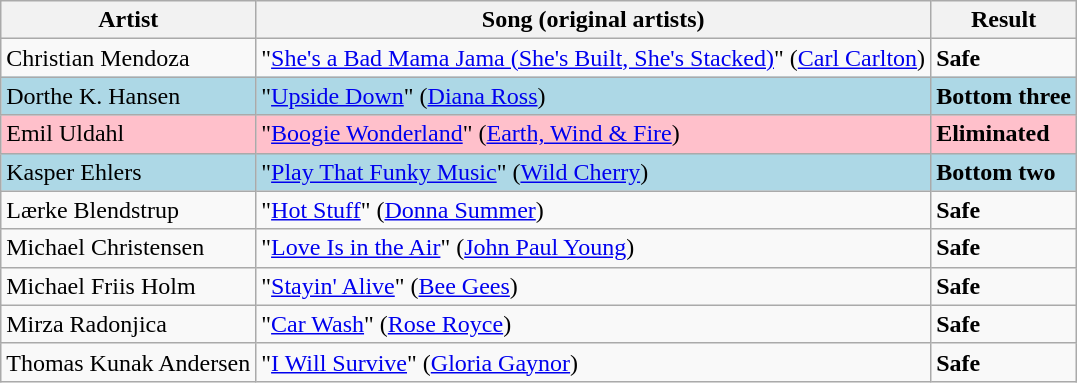<table class=wikitable>
<tr>
<th>Artist</th>
<th>Song (original artists)</th>
<th>Result</th>
</tr>
<tr>
<td>Christian Mendoza</td>
<td>"<a href='#'>She's a Bad Mama Jama (She's Built, She's Stacked)</a>" (<a href='#'>Carl Carlton</a>)</td>
<td><strong>Safe</strong></td>
</tr>
<tr style="background:lightblue;">
<td>Dorthe K. Hansen</td>
<td>"<a href='#'>Upside Down</a>" (<a href='#'>Diana Ross</a>)</td>
<td><strong>Bottom three</strong></td>
</tr>
<tr style="background:pink;">
<td>Emil Uldahl</td>
<td>"<a href='#'>Boogie Wonderland</a>" (<a href='#'>Earth, Wind & Fire</a>)</td>
<td><strong>Eliminated</strong></td>
</tr>
<tr style="background:lightblue;">
<td>Kasper Ehlers</td>
<td>"<a href='#'>Play That Funky Music</a>" (<a href='#'>Wild Cherry</a>)</td>
<td><strong>Bottom two</strong></td>
</tr>
<tr>
<td>Lærke Blendstrup</td>
<td>"<a href='#'>Hot Stuff</a>" (<a href='#'>Donna Summer</a>)</td>
<td><strong>Safe</strong></td>
</tr>
<tr>
<td>Michael Christensen</td>
<td>"<a href='#'>Love Is in the Air</a>" (<a href='#'>John Paul Young</a>)</td>
<td><strong>Safe</strong></td>
</tr>
<tr>
<td>Michael Friis Holm</td>
<td>"<a href='#'>Stayin' Alive</a>" (<a href='#'>Bee Gees</a>)</td>
<td><strong>Safe</strong></td>
</tr>
<tr>
<td>Mirza Radonjica</td>
<td>"<a href='#'>Car Wash</a>" (<a href='#'>Rose Royce</a>)</td>
<td><strong>Safe</strong></td>
</tr>
<tr>
<td>Thomas Kunak Andersen</td>
<td>"<a href='#'>I Will Survive</a>" (<a href='#'>Gloria Gaynor</a>)</td>
<td><strong>Safe</strong></td>
</tr>
</table>
